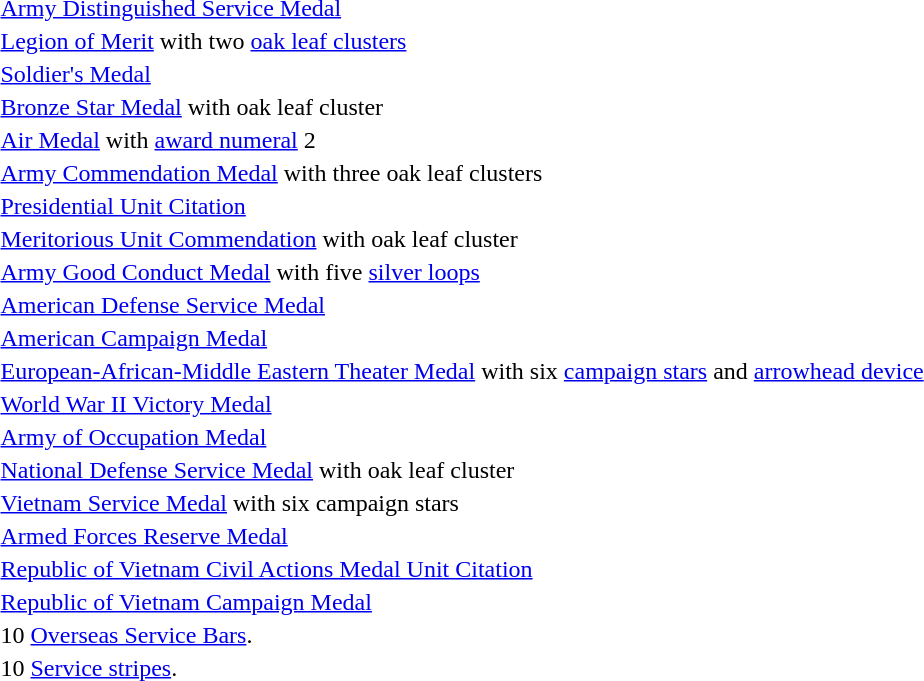<table>
<tr>
<td></td>
<td><a href='#'>Army Distinguished Service Medal</a></td>
</tr>
<tr>
<td></td>
<td><a href='#'>Legion of Merit</a> with two <a href='#'>oak leaf clusters</a></td>
</tr>
<tr>
<td></td>
<td><a href='#'>Soldier's Medal</a></td>
</tr>
<tr>
<td></td>
<td><a href='#'>Bronze Star Medal</a> with oak leaf cluster</td>
</tr>
<tr>
<td><span></span></td>
<td><a href='#'>Air Medal</a> with <a href='#'>award numeral</a> 2</td>
</tr>
<tr>
<td></td>
<td><a href='#'>Army Commendation Medal</a> with three oak leaf clusters</td>
</tr>
<tr>
<td></td>
<td><a href='#'>Presidential Unit Citation</a></td>
</tr>
<tr>
<td></td>
<td><a href='#'>Meritorious Unit Commendation</a> with oak leaf cluster</td>
</tr>
<tr>
<td></td>
<td><a href='#'>Army Good Conduct Medal</a> with five <a href='#'>silver loops</a></td>
</tr>
<tr>
<td></td>
<td><a href='#'>American Defense Service Medal</a></td>
</tr>
<tr>
<td></td>
<td><a href='#'>American Campaign Medal</a></td>
</tr>
<tr>
<td></td>
<td><a href='#'>European-African-Middle Eastern Theater Medal</a> with six <a href='#'>campaign stars</a> and <a href='#'>arrowhead device</a></td>
</tr>
<tr>
<td></td>
<td><a href='#'>World War II Victory Medal</a></td>
</tr>
<tr>
<td></td>
<td><a href='#'>Army of Occupation Medal</a></td>
</tr>
<tr>
<td></td>
<td><a href='#'>National Defense Service Medal</a> with oak leaf cluster</td>
</tr>
<tr>
<td></td>
<td><a href='#'>Vietnam Service Medal</a> with six campaign stars</td>
</tr>
<tr>
<td></td>
<td><a href='#'>Armed Forces Reserve Medal</a></td>
</tr>
<tr>
<td></td>
<td><a href='#'>Republic of Vietnam Civil Actions Medal Unit Citation</a></td>
</tr>
<tr>
<td></td>
<td><a href='#'>Republic of Vietnam Campaign Medal</a></td>
</tr>
<tr>
<td></td>
<td>10 <a href='#'>Overseas Service Bars</a>.</td>
</tr>
<tr>
<td></td>
<td>10 <a href='#'>Service stripes</a>.</td>
</tr>
</table>
